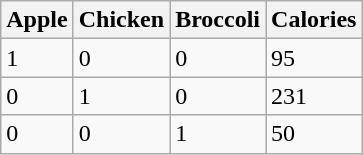<table class="wikitable floatleft">
<tr>
<th>Apple</th>
<th>Chicken</th>
<th>Broccoli</th>
<th>Calories</th>
</tr>
<tr>
<td>1</td>
<td>0</td>
<td>0</td>
<td>95</td>
</tr>
<tr>
<td>0</td>
<td>1</td>
<td>0</td>
<td>231</td>
</tr>
<tr>
<td>0</td>
<td>0</td>
<td>1</td>
<td>50</td>
</tr>
</table>
